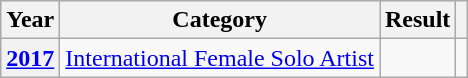<table class="wikitable sortable plainrowheaders">
<tr>
<th scope="col">Year</th>
<th scope="col">Category</th>
<th scope="col">Result</th>
<th scope="col"></th>
</tr>
<tr>
<th scope="row"><a href='#'>2017</a></th>
<td><a href='#'>International Female Solo Artist</a></td>
<td></td>
<td align="center"></td>
</tr>
</table>
